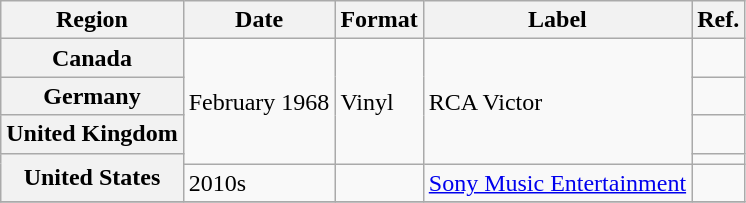<table class="wikitable plainrowheaders">
<tr>
<th scope="col">Region</th>
<th scope="col">Date</th>
<th scope="col">Format</th>
<th scope="col">Label</th>
<th scope="col">Ref.</th>
</tr>
<tr>
<th scope="row">Canada</th>
<td rowspan="4">February 1968</td>
<td rowspan="4">Vinyl</td>
<td rowspan="4">RCA Victor</td>
<td></td>
</tr>
<tr>
<th scope="row">Germany</th>
<td></td>
</tr>
<tr>
<th scope="row">United Kingdom</th>
<td></td>
</tr>
<tr>
<th scope="row" rowspan="2">United States</th>
<td></td>
</tr>
<tr>
<td>2010s</td>
<td></td>
<td><a href='#'>Sony Music Entertainment</a></td>
<td></td>
</tr>
<tr>
</tr>
</table>
